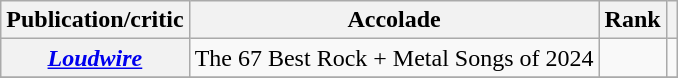<table class="wikitable sortable plainrowheaders">
<tr>
<th scope="col">Publication/critic</th>
<th scope="col">Accolade</th>
<th scope="col">Rank</th>
<th scope="col" class="unsortable"></th>
</tr>
<tr>
<th scope="row"><em><a href='#'>Loudwire</a></em></th>
<td>The 67 Best Rock + Metal Songs of 2024</td>
<td></td>
<td style="text-align: center;"></td>
</tr>
<tr>
</tr>
</table>
